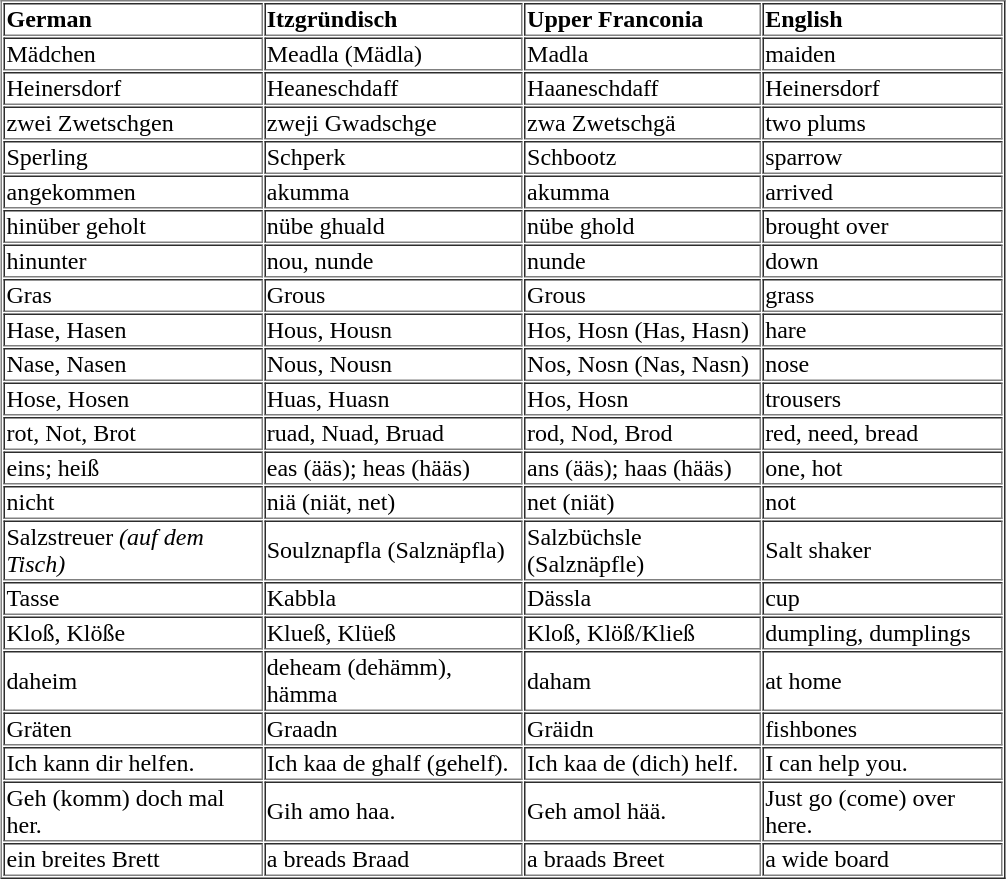<table border="1" cellspacing="1" style="margin:auto;width:670px;">
<tr>
<td><strong>German</strong></td>
<td><strong>Itzgründisch</strong></td>
<td><strong>Upper Franconia</strong></td>
<td><strong>English</strong></td>
</tr>
<tr ---->
<td>Mädchen</td>
<td>Meadla (Mädla)</td>
<td>Madla</td>
<td>maiden</td>
</tr>
<tr ---->
<td>Heinersdorf</td>
<td>Heaneschdaff</td>
<td>Haaneschdaff</td>
<td>Heinersdorf</td>
</tr>
<tr ---->
<td>zwei Zwetschgen</td>
<td>zweji Gwadschge</td>
<td>zwa Zwetschgä</td>
<td>two plums</td>
</tr>
<tr ---->
<td>Sperling</td>
<td>Schperk</td>
<td>Schbootz</td>
<td>sparrow</td>
</tr>
<tr ---->
<td>angekommen</td>
<td>akumma</td>
<td>akumma</td>
<td>arrived</td>
</tr>
<tr ---->
<td>hinüber geholt</td>
<td>nübe ghuald</td>
<td>nübe ghold</td>
<td>brought over</td>
</tr>
<tr ---->
<td>hinunter</td>
<td>nou, nunde</td>
<td>nunde</td>
<td>down</td>
</tr>
<tr ---->
<td>Gras</td>
<td>Grous</td>
<td>Grous</td>
<td>grass</td>
</tr>
<tr ---->
<td>Hase, Hasen</td>
<td>Hous, Housn</td>
<td>Hos, Hosn (Has, Hasn)</td>
<td>hare</td>
</tr>
<tr ---->
<td>Nase, Nasen</td>
<td>Nous, Nousn</td>
<td>Nos, Nosn (Nas, Nasn)</td>
<td>nose</td>
</tr>
<tr ---->
<td>Hose, Hosen</td>
<td>Huas, Huasn</td>
<td>Hos, Hosn</td>
<td>trousers</td>
</tr>
<tr ---->
<td>rot, Not, Brot</td>
<td>ruad, Nuad, Bruad</td>
<td>rod, Nod, Brod</td>
<td>red, need, bread</td>
</tr>
<tr ---->
<td>eins; heiß</td>
<td>eas (ääs); heas (hääs)</td>
<td>ans (ääs); haas (hääs)</td>
<td>one, hot</td>
</tr>
<tr ---->
<td>nicht</td>
<td>niä (niät, net)</td>
<td>net (niät)</td>
<td>not</td>
</tr>
<tr ---->
<td>Salzstreuer <em>(auf dem Tisch)</em></td>
<td>Soulznapfla (Salznäpfla)</td>
<td>Salzbüchsle (Salznäpfle)</td>
<td>Salt shaker</td>
</tr>
<tr ---->
<td>Tasse</td>
<td>Kabbla</td>
<td>Dässla</td>
<td>cup</td>
</tr>
<tr ---->
<td>Kloß, Klöße</td>
<td>Klueß, Klüeß</td>
<td>Kloß, Klöß/Kließ</td>
<td>dumpling, dumplings</td>
</tr>
<tr ---->
<td>daheim</td>
<td>deheam (dehämm), hämma</td>
<td>daham</td>
<td>at home</td>
</tr>
<tr ---->
<td>Gräten</td>
<td>Graadn</td>
<td>Gräidn</td>
<td>fishbones</td>
</tr>
<tr ---->
<td>Ich kann dir helfen.</td>
<td>Ich kaa de ghalf (gehelf).</td>
<td>Ich kaa de (dich) helf.</td>
<td>I can help you.</td>
</tr>
<tr ---->
<td>Geh (komm) doch mal her.</td>
<td>Gih amo haa.</td>
<td>Geh amol hää.</td>
<td>Just go (come) over here.</td>
</tr>
<tr ---->
<td>ein breites Brett</td>
<td>a breads Braad</td>
<td>a braads Breet</td>
<td>a wide board</td>
</tr>
</table>
